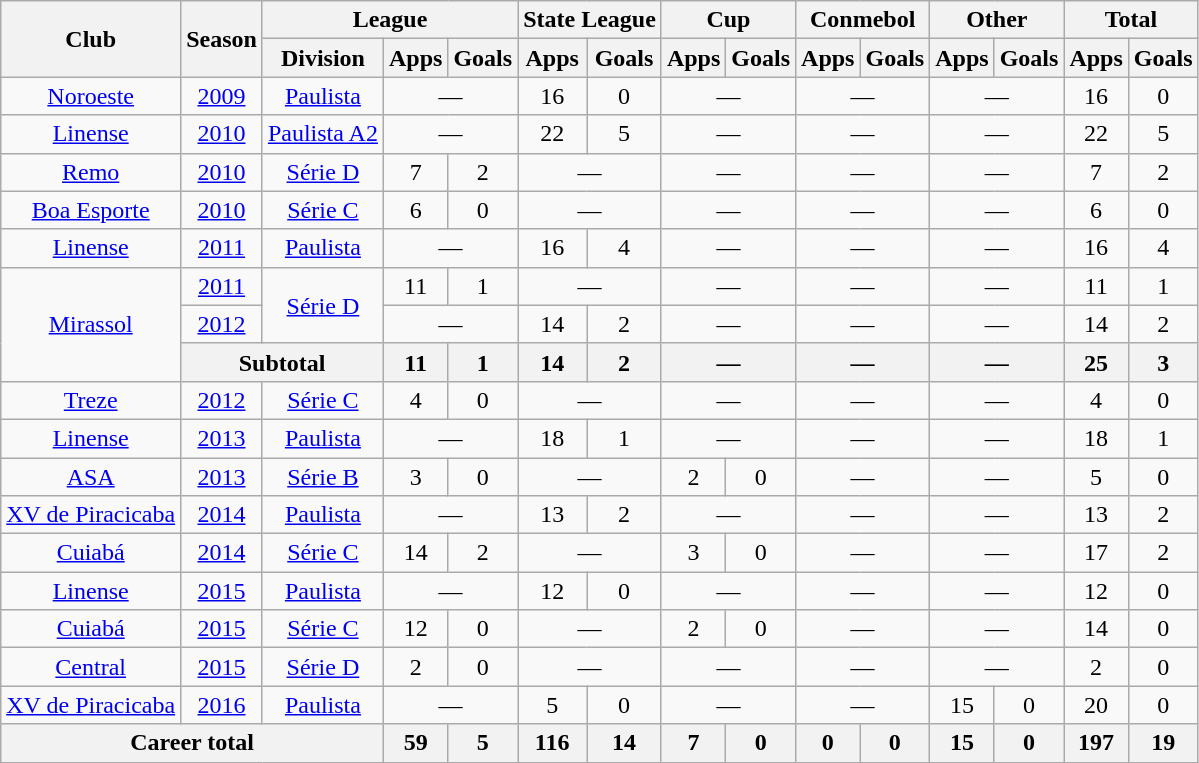<table class="wikitable" style="text-align: center;">
<tr>
<th rowspan="2">Club</th>
<th rowspan="2">Season</th>
<th colspan="3">League</th>
<th colspan="2">State League</th>
<th colspan="2">Cup</th>
<th colspan="2">Conmebol</th>
<th colspan="2">Other</th>
<th colspan="2">Total</th>
</tr>
<tr>
<th>Division</th>
<th>Apps</th>
<th>Goals</th>
<th>Apps</th>
<th>Goals</th>
<th>Apps</th>
<th>Goals</th>
<th>Apps</th>
<th>Goals</th>
<th>Apps</th>
<th>Goals</th>
<th>Apps</th>
<th>Goals</th>
</tr>
<tr>
<td valign="center"><a href='#'>Noroeste</a></td>
<td><a href='#'>2009</a></td>
<td><a href='#'>Paulista</a></td>
<td colspan="2">—</td>
<td>16</td>
<td>0</td>
<td colspan="2">—</td>
<td colspan="2">—</td>
<td colspan="2">—</td>
<td>16</td>
<td>0</td>
</tr>
<tr>
<td valign="center"><a href='#'>Linense</a></td>
<td><a href='#'>2010</a></td>
<td><a href='#'>Paulista A2</a></td>
<td colspan="2">—</td>
<td>22</td>
<td>5</td>
<td colspan="2">—</td>
<td colspan="2">—</td>
<td colspan="2">—</td>
<td>22</td>
<td>5</td>
</tr>
<tr>
<td valign="center"><a href='#'>Remo</a></td>
<td><a href='#'>2010</a></td>
<td><a href='#'>Série D</a></td>
<td>7</td>
<td>2</td>
<td colspan="2">—</td>
<td colspan="2">—</td>
<td colspan="2">—</td>
<td colspan="2">—</td>
<td>7</td>
<td>2</td>
</tr>
<tr>
<td valign="center"><a href='#'>Boa Esporte</a></td>
<td><a href='#'>2010</a></td>
<td><a href='#'>Série C</a></td>
<td>6</td>
<td>0</td>
<td colspan="2">—</td>
<td colspan="2">—</td>
<td colspan="2">—</td>
<td colspan="2">—</td>
<td>6</td>
<td>0</td>
</tr>
<tr>
<td valign="center"><a href='#'>Linense</a></td>
<td><a href='#'>2011</a></td>
<td><a href='#'>Paulista</a></td>
<td colspan="2">—</td>
<td>16</td>
<td>4</td>
<td colspan="2">—</td>
<td colspan="2">—</td>
<td colspan="2">—</td>
<td>16</td>
<td>4</td>
</tr>
<tr>
<td rowspan=3 valign="center"><a href='#'>Mirassol</a></td>
<td><a href='#'>2011</a></td>
<td rowspan=2><a href='#'>Série D</a></td>
<td>11</td>
<td>1</td>
<td colspan="2">—</td>
<td colspan="2">—</td>
<td colspan="2">—</td>
<td colspan="2">—</td>
<td>11</td>
<td>1</td>
</tr>
<tr>
<td><a href='#'>2012</a></td>
<td colspan="2">—</td>
<td>14</td>
<td>2</td>
<td colspan="2">—</td>
<td colspan="2">—</td>
<td colspan="2">—</td>
<td>14</td>
<td>2</td>
</tr>
<tr>
<th colspan="2">Subtotal</th>
<th>11</th>
<th>1</th>
<th>14</th>
<th>2</th>
<th colspan="2">—</th>
<th colspan="2">—</th>
<th colspan="2">—</th>
<th>25</th>
<th>3</th>
</tr>
<tr>
<td valign="center"><a href='#'>Treze</a></td>
<td><a href='#'>2012</a></td>
<td><a href='#'>Série C</a></td>
<td>4</td>
<td>0</td>
<td colspan="2">—</td>
<td colspan="2">—</td>
<td colspan="2">—</td>
<td colspan="2">—</td>
<td>4</td>
<td>0</td>
</tr>
<tr>
<td valign="center"><a href='#'>Linense</a></td>
<td><a href='#'>2013</a></td>
<td><a href='#'>Paulista</a></td>
<td colspan="2">—</td>
<td>18</td>
<td>1</td>
<td colspan="2">—</td>
<td colspan="2">—</td>
<td colspan="2">—</td>
<td>18</td>
<td>1</td>
</tr>
<tr>
<td valign="center"><a href='#'>ASA</a></td>
<td><a href='#'>2013</a></td>
<td><a href='#'>Série B</a></td>
<td>3</td>
<td>0</td>
<td colspan="2">—</td>
<td>2</td>
<td>0</td>
<td colspan="2">—</td>
<td colspan="2">—</td>
<td>5</td>
<td>0</td>
</tr>
<tr>
<td valign="center"><a href='#'>XV de Piracicaba</a></td>
<td><a href='#'>2014</a></td>
<td><a href='#'>Paulista</a></td>
<td colspan="2">—</td>
<td>13</td>
<td>2</td>
<td colspan="2">—</td>
<td colspan="2">—</td>
<td colspan="2">—</td>
<td>13</td>
<td>2</td>
</tr>
<tr>
<td valign="center"><a href='#'>Cuiabá</a></td>
<td><a href='#'>2014</a></td>
<td><a href='#'>Série C</a></td>
<td>14</td>
<td>2</td>
<td colspan="2">—</td>
<td>3</td>
<td>0</td>
<td colspan="2">—</td>
<td colspan="2">—</td>
<td>17</td>
<td>2</td>
</tr>
<tr>
<td valign="center"><a href='#'>Linense</a></td>
<td><a href='#'>2015</a></td>
<td><a href='#'>Paulista</a></td>
<td colspan="2">—</td>
<td>12</td>
<td>0</td>
<td colspan="2">—</td>
<td colspan="2">—</td>
<td colspan="2">—</td>
<td>12</td>
<td>0</td>
</tr>
<tr>
<td valign="center"><a href='#'>Cuiabá</a></td>
<td><a href='#'>2015</a></td>
<td><a href='#'>Série C</a></td>
<td>12</td>
<td>0</td>
<td colspan="2">—</td>
<td>2</td>
<td>0</td>
<td colspan="2">—</td>
<td colspan="2">—</td>
<td>14</td>
<td>0</td>
</tr>
<tr>
<td valign="center"><a href='#'>Central</a></td>
<td><a href='#'>2015</a></td>
<td><a href='#'>Série D</a></td>
<td>2</td>
<td>0</td>
<td colspan="2">—</td>
<td colspan="2">—</td>
<td colspan="2">—</td>
<td colspan="2">—</td>
<td>2</td>
<td>0</td>
</tr>
<tr>
<td valign="center"><a href='#'>XV de Piracicaba</a></td>
<td><a href='#'>2016</a></td>
<td><a href='#'>Paulista</a></td>
<td colspan="2">—</td>
<td>5</td>
<td>0</td>
<td colspan="2">—</td>
<td colspan="2">—</td>
<td>15</td>
<td>0</td>
<td>20</td>
<td>0</td>
</tr>
<tr>
<th colspan="3"><strong>Career total</strong></th>
<th>59</th>
<th>5</th>
<th>116</th>
<th>14</th>
<th>7</th>
<th>0</th>
<th>0</th>
<th>0</th>
<th>15</th>
<th>0</th>
<th>197</th>
<th>19</th>
</tr>
</table>
